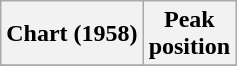<table class="wikitable sortable">
<tr>
<th align="center">Chart (1958)</th>
<th align="center">Peak<br>position</th>
</tr>
<tr>
</tr>
</table>
